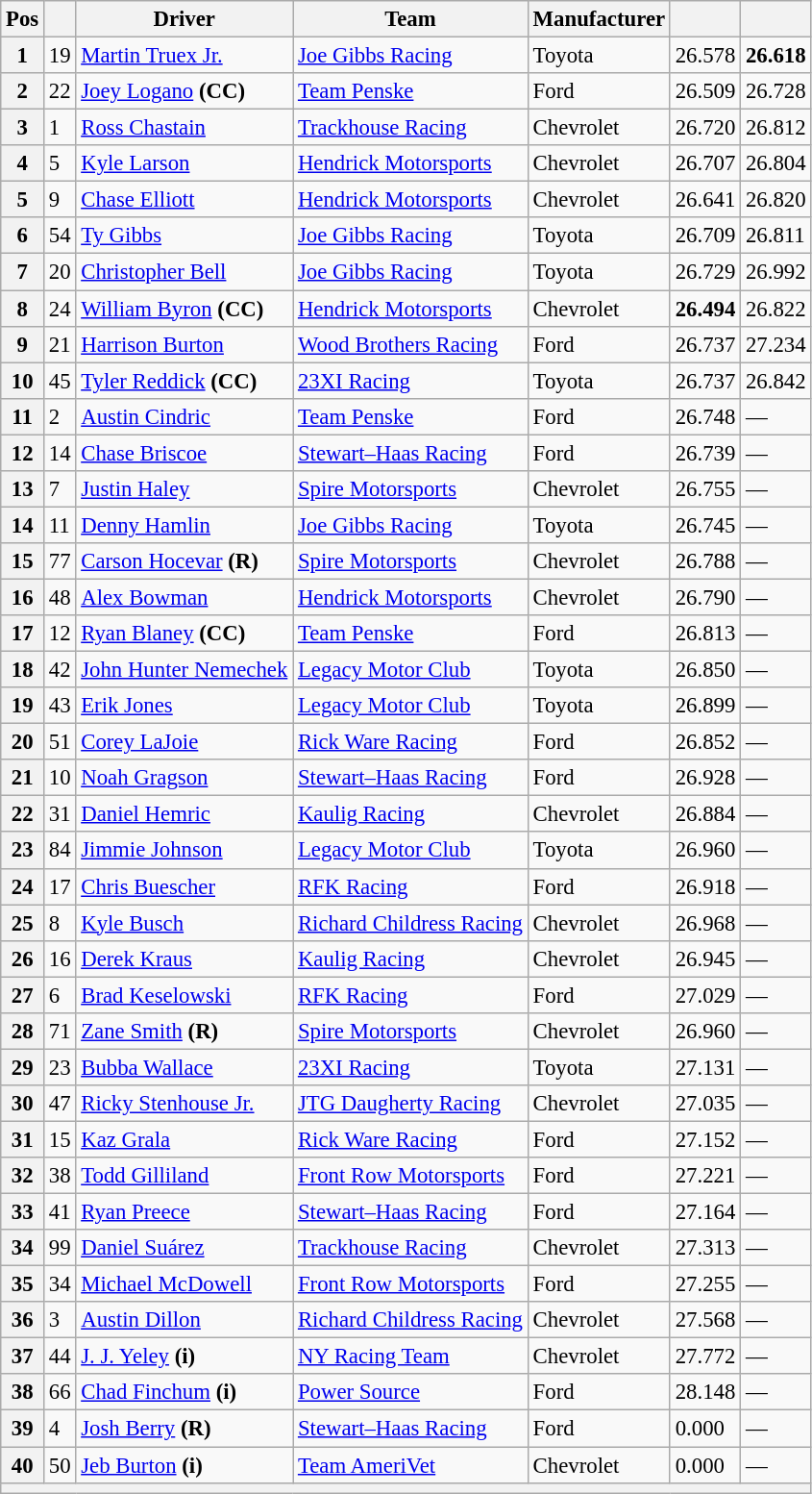<table class="wikitable" style="font-size:95%">
<tr>
<th>Pos</th>
<th></th>
<th>Driver</th>
<th>Team</th>
<th>Manufacturer</th>
<th></th>
<th></th>
</tr>
<tr>
<th>1</th>
<td>19</td>
<td><a href='#'>Martin Truex Jr.</a></td>
<td><a href='#'>Joe Gibbs Racing</a></td>
<td>Toyota</td>
<td>26.578</td>
<td><strong>26.618</strong></td>
</tr>
<tr>
<th>2</th>
<td>22</td>
<td><a href='#'>Joey Logano</a> <strong>(CC)</strong></td>
<td><a href='#'>Team Penske</a></td>
<td>Ford</td>
<td>26.509</td>
<td>26.728</td>
</tr>
<tr>
<th>3</th>
<td>1</td>
<td><a href='#'>Ross Chastain</a></td>
<td><a href='#'>Trackhouse Racing</a></td>
<td>Chevrolet</td>
<td>26.720</td>
<td>26.812</td>
</tr>
<tr>
<th>4</th>
<td>5</td>
<td><a href='#'>Kyle Larson</a></td>
<td><a href='#'>Hendrick Motorsports</a></td>
<td>Chevrolet</td>
<td>26.707</td>
<td>26.804</td>
</tr>
<tr>
<th>5</th>
<td>9</td>
<td><a href='#'>Chase Elliott</a></td>
<td><a href='#'>Hendrick Motorsports</a></td>
<td>Chevrolet</td>
<td>26.641</td>
<td>26.820</td>
</tr>
<tr>
<th>6</th>
<td>54</td>
<td><a href='#'>Ty Gibbs</a></td>
<td><a href='#'>Joe Gibbs Racing</a></td>
<td>Toyota</td>
<td>26.709</td>
<td>26.811</td>
</tr>
<tr>
<th>7</th>
<td>20</td>
<td><a href='#'>Christopher Bell</a></td>
<td><a href='#'>Joe Gibbs Racing</a></td>
<td>Toyota</td>
<td>26.729</td>
<td>26.992</td>
</tr>
<tr>
<th>8</th>
<td>24</td>
<td><a href='#'>William Byron</a> <strong>(CC)</strong></td>
<td><a href='#'>Hendrick Motorsports</a></td>
<td>Chevrolet</td>
<td><strong>26.494</strong></td>
<td>26.822</td>
</tr>
<tr>
<th>9</th>
<td>21</td>
<td><a href='#'>Harrison Burton</a></td>
<td><a href='#'>Wood Brothers Racing</a></td>
<td>Ford</td>
<td>26.737</td>
<td>27.234</td>
</tr>
<tr>
<th>10</th>
<td>45</td>
<td><a href='#'>Tyler Reddick</a> <strong>(CC)</strong></td>
<td><a href='#'>23XI Racing</a></td>
<td>Toyota</td>
<td>26.737</td>
<td>26.842</td>
</tr>
<tr>
<th>11</th>
<td>2</td>
<td><a href='#'>Austin Cindric</a></td>
<td><a href='#'>Team Penske</a></td>
<td>Ford</td>
<td>26.748</td>
<td>—</td>
</tr>
<tr>
<th>12</th>
<td>14</td>
<td><a href='#'>Chase Briscoe</a></td>
<td><a href='#'>Stewart–Haas Racing</a></td>
<td>Ford</td>
<td>26.739</td>
<td>—</td>
</tr>
<tr>
<th>13</th>
<td>7</td>
<td><a href='#'>Justin Haley</a></td>
<td><a href='#'>Spire Motorsports</a></td>
<td>Chevrolet</td>
<td>26.755</td>
<td>—</td>
</tr>
<tr>
<th>14</th>
<td>11</td>
<td><a href='#'>Denny Hamlin</a></td>
<td><a href='#'>Joe Gibbs Racing</a></td>
<td>Toyota</td>
<td>26.745</td>
<td>—</td>
</tr>
<tr>
<th>15</th>
<td>77</td>
<td><a href='#'>Carson Hocevar</a> <strong>(R)</strong></td>
<td><a href='#'>Spire Motorsports</a></td>
<td>Chevrolet</td>
<td>26.788</td>
<td>—</td>
</tr>
<tr>
<th>16</th>
<td>48</td>
<td><a href='#'>Alex Bowman</a></td>
<td><a href='#'>Hendrick Motorsports</a></td>
<td>Chevrolet</td>
<td>26.790</td>
<td>—</td>
</tr>
<tr>
<th>17</th>
<td>12</td>
<td><a href='#'>Ryan Blaney</a> <strong>(CC)</strong></td>
<td><a href='#'>Team Penske</a></td>
<td>Ford</td>
<td>26.813</td>
<td>—</td>
</tr>
<tr>
<th>18</th>
<td>42</td>
<td><a href='#'>John Hunter Nemechek</a></td>
<td><a href='#'>Legacy Motor Club</a></td>
<td>Toyota</td>
<td>26.850</td>
<td>—</td>
</tr>
<tr>
<th>19</th>
<td>43</td>
<td><a href='#'>Erik Jones</a></td>
<td><a href='#'>Legacy Motor Club</a></td>
<td>Toyota</td>
<td>26.899</td>
<td>—</td>
</tr>
<tr>
<th>20</th>
<td>51</td>
<td><a href='#'>Corey LaJoie</a></td>
<td><a href='#'>Rick Ware Racing</a></td>
<td>Ford</td>
<td>26.852</td>
<td>—</td>
</tr>
<tr>
<th>21</th>
<td>10</td>
<td><a href='#'>Noah Gragson</a></td>
<td><a href='#'>Stewart–Haas Racing</a></td>
<td>Ford</td>
<td>26.928</td>
<td>—</td>
</tr>
<tr>
<th>22</th>
<td>31</td>
<td><a href='#'>Daniel Hemric</a></td>
<td><a href='#'>Kaulig Racing</a></td>
<td>Chevrolet</td>
<td>26.884</td>
<td>—</td>
</tr>
<tr>
<th>23</th>
<td>84</td>
<td><a href='#'>Jimmie Johnson</a></td>
<td><a href='#'>Legacy Motor Club</a></td>
<td>Toyota</td>
<td>26.960</td>
<td>—</td>
</tr>
<tr>
<th>24</th>
<td>17</td>
<td><a href='#'>Chris Buescher</a></td>
<td><a href='#'>RFK Racing</a></td>
<td>Ford</td>
<td>26.918</td>
<td>—</td>
</tr>
<tr>
<th>25</th>
<td>8</td>
<td><a href='#'>Kyle Busch</a></td>
<td><a href='#'>Richard Childress Racing</a></td>
<td>Chevrolet</td>
<td>26.968</td>
<td>—</td>
</tr>
<tr>
<th>26</th>
<td>16</td>
<td><a href='#'>Derek Kraus</a></td>
<td><a href='#'>Kaulig Racing</a></td>
<td>Chevrolet</td>
<td>26.945</td>
<td>—</td>
</tr>
<tr>
<th>27</th>
<td>6</td>
<td><a href='#'>Brad Keselowski</a></td>
<td><a href='#'>RFK Racing</a></td>
<td>Ford</td>
<td>27.029</td>
<td>—</td>
</tr>
<tr>
<th>28</th>
<td>71</td>
<td><a href='#'>Zane Smith</a> <strong>(R)</strong></td>
<td><a href='#'>Spire Motorsports</a></td>
<td>Chevrolet</td>
<td>26.960</td>
<td>—</td>
</tr>
<tr>
<th>29</th>
<td>23</td>
<td><a href='#'>Bubba Wallace</a></td>
<td><a href='#'>23XI Racing</a></td>
<td>Toyota</td>
<td>27.131</td>
<td>—</td>
</tr>
<tr>
<th>30</th>
<td>47</td>
<td><a href='#'>Ricky Stenhouse Jr.</a></td>
<td><a href='#'>JTG Daugherty Racing</a></td>
<td>Chevrolet</td>
<td>27.035</td>
<td>—</td>
</tr>
<tr>
<th>31</th>
<td>15</td>
<td><a href='#'>Kaz Grala</a></td>
<td><a href='#'>Rick Ware Racing</a></td>
<td>Ford</td>
<td>27.152</td>
<td>—</td>
</tr>
<tr>
<th>32</th>
<td>38</td>
<td><a href='#'>Todd Gilliland</a></td>
<td><a href='#'>Front Row Motorsports</a></td>
<td>Ford</td>
<td>27.221</td>
<td>—</td>
</tr>
<tr>
<th>33</th>
<td>41</td>
<td><a href='#'>Ryan Preece</a></td>
<td><a href='#'>Stewart–Haas Racing</a></td>
<td>Ford</td>
<td>27.164</td>
<td>—</td>
</tr>
<tr>
<th>34</th>
<td>99</td>
<td><a href='#'>Daniel Suárez</a></td>
<td><a href='#'>Trackhouse Racing</a></td>
<td>Chevrolet</td>
<td>27.313</td>
<td>—</td>
</tr>
<tr>
<th>35</th>
<td>34</td>
<td><a href='#'>Michael McDowell</a></td>
<td><a href='#'>Front Row Motorsports</a></td>
<td>Ford</td>
<td>27.255</td>
<td>—</td>
</tr>
<tr>
<th>36</th>
<td>3</td>
<td><a href='#'>Austin Dillon</a></td>
<td><a href='#'>Richard Childress Racing</a></td>
<td>Chevrolet</td>
<td>27.568</td>
<td>—</td>
</tr>
<tr>
<th>37</th>
<td>44</td>
<td><a href='#'>J. J. Yeley</a> <strong>(i)</strong></td>
<td><a href='#'>NY Racing Team</a></td>
<td>Chevrolet</td>
<td>27.772</td>
<td>—</td>
</tr>
<tr>
<th>38</th>
<td>66</td>
<td><a href='#'>Chad Finchum</a> <strong>(i)</strong></td>
<td><a href='#'>Power Source</a></td>
<td>Ford</td>
<td>28.148</td>
<td>—</td>
</tr>
<tr>
<th>39</th>
<td>4</td>
<td><a href='#'>Josh Berry</a> <strong>(R)</strong></td>
<td><a href='#'>Stewart–Haas Racing</a></td>
<td>Ford</td>
<td>0.000</td>
<td>—</td>
</tr>
<tr>
<th>40</th>
<td>50</td>
<td><a href='#'>Jeb Burton</a> <strong>(i)</strong></td>
<td><a href='#'>Team AmeriVet</a></td>
<td>Chevrolet</td>
<td>0.000</td>
<td>—</td>
</tr>
<tr>
<th colspan="7"></th>
</tr>
</table>
